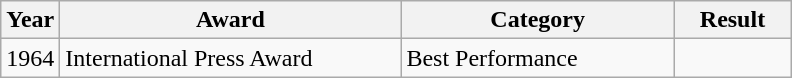<table class="wikitable">
<tr>
<th width="30">Year</th>
<th width="220">Award</th>
<th width="175">Category</th>
<th width="70">Result</th>
</tr>
<tr>
<td>1964 </td>
<td>International Press Award</td>
<td>Best Performance</td>
<td></td>
</tr>
</table>
